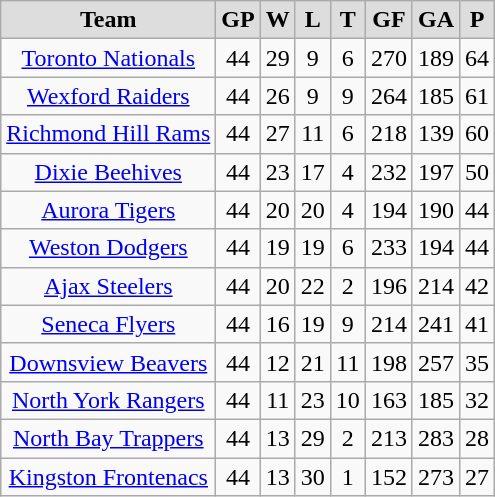<table class="wikitable">
<tr align="center"  bgcolor="#dddddd">
<td><strong>Team</strong></td>
<td><strong>GP</strong></td>
<td><strong>W</strong></td>
<td><strong>L</strong></td>
<td><strong>T</strong></td>
<td><strong>GF</strong></td>
<td><strong>GA</strong></td>
<td><strong>P</strong></td>
</tr>
<tr align="center">
<td><a href='#'>Toronto Nationals</a></td>
<td>44</td>
<td>29</td>
<td>9</td>
<td>6</td>
<td>270</td>
<td>189</td>
<td>64</td>
</tr>
<tr align="center">
<td><a href='#'>Wexford Raiders</a></td>
<td>44</td>
<td>26</td>
<td>9</td>
<td>9</td>
<td>264</td>
<td>185</td>
<td>61</td>
</tr>
<tr align="center">
<td><a href='#'>Richmond Hill Rams</a></td>
<td>44</td>
<td>27</td>
<td>11</td>
<td>6</td>
<td>218</td>
<td>139</td>
<td>60</td>
</tr>
<tr align="center">
<td><a href='#'>Dixie Beehives</a></td>
<td>44</td>
<td>23</td>
<td>17</td>
<td>4</td>
<td>232</td>
<td>197</td>
<td>50</td>
</tr>
<tr align="center">
<td><a href='#'>Aurora Tigers</a></td>
<td>44</td>
<td>20</td>
<td>20</td>
<td>4</td>
<td>194</td>
<td>190</td>
<td>44</td>
</tr>
<tr align="center">
<td><a href='#'>Weston Dodgers</a></td>
<td>44</td>
<td>19</td>
<td>19</td>
<td>6</td>
<td>233</td>
<td>194</td>
<td>44</td>
</tr>
<tr align="center">
<td><a href='#'>Ajax Steelers</a></td>
<td>44</td>
<td>20</td>
<td>22</td>
<td>2</td>
<td>196</td>
<td>214</td>
<td>42</td>
</tr>
<tr align="center">
<td><a href='#'>Seneca Flyers</a></td>
<td>44</td>
<td>16</td>
<td>19</td>
<td>9</td>
<td>214</td>
<td>241</td>
<td>41</td>
</tr>
<tr align="center">
<td><a href='#'>Downsview Beavers</a></td>
<td>44</td>
<td>12</td>
<td>21</td>
<td>11</td>
<td>198</td>
<td>257</td>
<td>35</td>
</tr>
<tr align="center">
<td><a href='#'>North York Rangers</a></td>
<td>44</td>
<td>11</td>
<td>23</td>
<td>10</td>
<td>163</td>
<td>185</td>
<td>32</td>
</tr>
<tr align="center">
<td><a href='#'>North Bay Trappers</a></td>
<td>44</td>
<td>13</td>
<td>29</td>
<td>2</td>
<td>213</td>
<td>283</td>
<td>28</td>
</tr>
<tr align="center">
<td><a href='#'>Kingston Frontenacs</a></td>
<td>44</td>
<td>13</td>
<td>30</td>
<td>1</td>
<td>152</td>
<td>273</td>
<td>27</td>
</tr>
</table>
